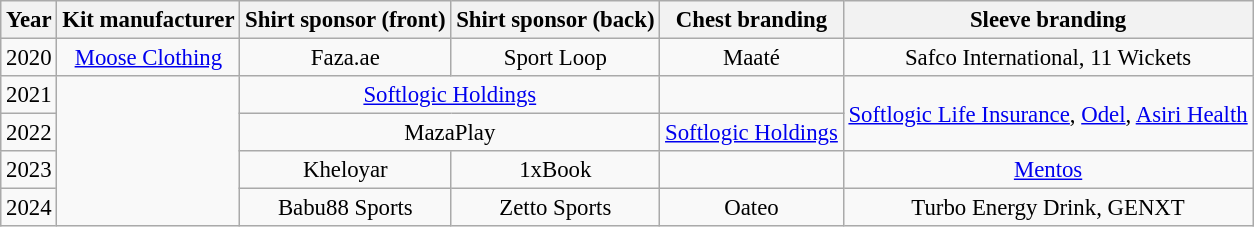<table class="wikitable" style="text-align:center;font-size:95%">
<tr>
<th>Year</th>
<th>Kit manufacturer</th>
<th>Shirt sponsor (front)</th>
<th>Shirt sponsor (back)</th>
<th>Chest branding</th>
<th>Sleeve branding</th>
</tr>
<tr>
<td>2020</td>
<td><a href='#'>Moose Clothing</a></td>
<td>Faza.ae</td>
<td>Sport Loop</td>
<td>Maaté</td>
<td>Safco International, 11 Wickets</td>
</tr>
<tr>
<td>2021</td>
<td rowspan=4></td>
<td colspan="2"><a href='#'>Softlogic Holdings</a></td>
<td></td>
<td rowspan=2><a href='#'>Softlogic Life Insurance</a>, <a href='#'>Odel</a>, <a href='#'>Asiri Health</a></td>
</tr>
<tr>
<td>2022</td>
<td colspan=2>MazaPlay</td>
<td><a href='#'>Softlogic Holdings</a></td>
</tr>
<tr>
<td>2023</td>
<td>Kheloyar</td>
<td>1xBook</td>
<td></td>
<td><a href='#'>Mentos</a></td>
</tr>
<tr>
<td>2024</td>
<td>Babu88 Sports</td>
<td>Zetto Sports</td>
<td>Oateo</td>
<td>Turbo Energy Drink, GENXT</td>
</tr>
</table>
